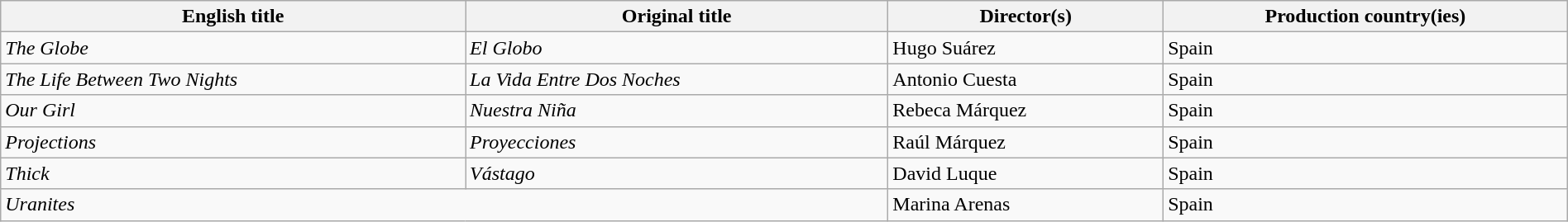<table class="sortable wikitable" style="width:100%; margin-bottom:4px">
<tr>
<th scope="col">English title</th>
<th scope="col">Original title</th>
<th scope="col">Director(s)</th>
<th scope="col">Production country(ies)</th>
</tr>
<tr>
<td><em>The Globe</em></td>
<td><em>El Globo</em></td>
<td>Hugo Suárez</td>
<td>Spain</td>
</tr>
<tr>
<td><em>The Life Between Two Nights</em></td>
<td><em>La Vida Entre Dos Noches</em></td>
<td>Antonio Cuesta</td>
<td>Spain</td>
</tr>
<tr>
<td><em>Our Girl</em></td>
<td><em>Nuestra Niña</em></td>
<td>Rebeca Márquez</td>
<td>Spain</td>
</tr>
<tr>
<td><em>Projections</em></td>
<td><em>Proyecciones</em></td>
<td>Raúl Márquez</td>
<td>Spain</td>
</tr>
<tr>
<td><em>Thick</em></td>
<td><em>Vástago</em></td>
<td>David Luque</td>
<td>Spain</td>
</tr>
<tr>
<td colspan=2><em>Uranites</em></td>
<td>Marina Arenas</td>
<td>Spain</td>
</tr>
</table>
